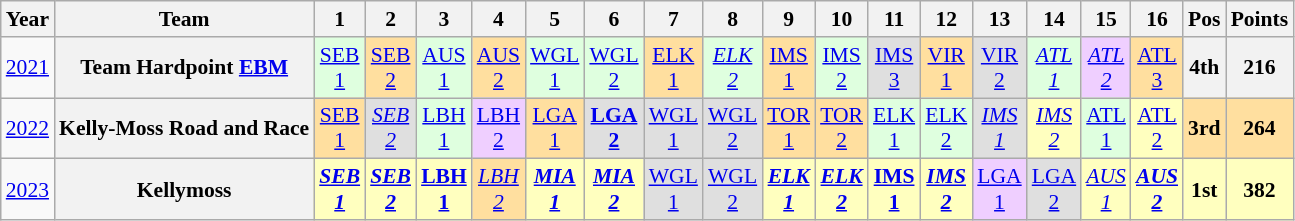<table class="wikitable" style="text-align:center; font-size:90%">
<tr>
<th>Year</th>
<th>Team</th>
<th>1</th>
<th>2</th>
<th>3</th>
<th>4</th>
<th>5</th>
<th>6</th>
<th>7</th>
<th>8</th>
<th>9</th>
<th>10</th>
<th>11</th>
<th>12</th>
<th>13</th>
<th>14</th>
<th>15</th>
<th>16</th>
<th>Pos</th>
<th>Points</th>
</tr>
<tr>
<td><a href='#'>2021</a></td>
<th>Team Hardpoint <a href='#'>EBM</a></th>
<td style="background:#dfffdf;"><a href='#'>SEB<br>1</a><br></td>
<td style="background:#ffdf9f;"><a href='#'>SEB<br>2</a><br></td>
<td style="background:#dfffdf;"><a href='#'>AUS<br>1</a><br></td>
<td style="background:#ffdf9f;"><a href='#'>AUS<br>2</a><br></td>
<td style="background:#dfffdf;"><a href='#'>WGL<br>1</a><br></td>
<td style="background:#dfffdf;"><a href='#'>WGL<br>2</a><br></td>
<td style="background:#ffdf9f;"><a href='#'>ELK<br>1</a><br></td>
<td style="background:#dfffdf;"><em><a href='#'>ELK<br>2</a></em><br></td>
<td style="background:#ffdf9f;"><a href='#'>IMS<br>1</a><br></td>
<td style="background:#dfffdf;"><a href='#'>IMS<br>2</a><br></td>
<td style="background:#dfdfdf;"><a href='#'>IMS<br>3</a><br></td>
<td style="background:#ffdf9f;"><a href='#'>VIR<br>1</a><br></td>
<td style="background:#dfdfdf;"><a href='#'>VIR<br>2</a><br></td>
<td style="background:#dfffdf;"><em><a href='#'>ATL<br>1</a></em><br></td>
<td style="background:#efcfff;"><em><a href='#'>ATL<br>2</a></em><br></td>
<td style="background:#ffdf9f;"><a href='#'>ATL<br>3</a><br></td>
<th>4th</th>
<th>216</th>
</tr>
<tr>
<td><a href='#'>2022</a></td>
<th>Kelly-Moss Road and Race</th>
<td style="background:#FFDF9F;"><a href='#'>SEB<br>1</a><br></td>
<td style="background:#DFDFDF;"><em><a href='#'>SEB<br>2</a></em><br></td>
<td style="background:#DFFFDF;"><a href='#'>LBH<br>1</a><br></td>
<td style="background:#EFCFFF;"><a href='#'>LBH<br>2</a><br></td>
<td style="background:#FFDF9F;"><a href='#'>LGA<br>1</a><br></td>
<td style="background:#DFDFDF;"><strong><a href='#'>LGA<br>2</a></strong><br></td>
<td style="background:#DFDFDF;"><a href='#'>WGL<br>1</a><br></td>
<td style="background:#DFDFDF;"><a href='#'>WGL<br>2</a><br></td>
<td style="background:#FFDF9F;"><a href='#'>TOR<br>1</a><br></td>
<td style="background:#FFDF9F;"><a href='#'>TOR<br>2</a><br></td>
<td style="background:#DFFFDF;"><a href='#'>ELK<br>1</a><br></td>
<td style="background:#DFFFDF;"><a href='#'>ELK<br>2</a><br></td>
<td style="background:#DFDFDF;"><em><a href='#'>IMS<br>1</a></em><br></td>
<td style="background:#FFFFBF;"><em><a href='#'>IMS<br>2</a></em><br></td>
<td style="background:#DFFFDF;"><a href='#'>ATL<br>1</a><br></td>
<td style="background:#FFFFBF;"><a href='#'>ATL<br>2</a><br></td>
<th style="background:#FFDF9F;">3rd</th>
<th style="background:#FFDF9F;">264</th>
</tr>
<tr>
<td><a href='#'>2023</a></td>
<th>Kellymoss</th>
<td style="background:#ffffbf;"><strong><em><a href='#'>SEB<br>1</a></em></strong><br></td>
<td style="background:#ffffbf;"><strong><em><a href='#'>SEB<br>2</a></em></strong><br></td>
<td style="background:#ffffbf;"><strong><a href='#'>LBH<br>1</a></strong><br></td>
<td style="background:#ffdf9f;"><em><a href='#'>LBH<br>2</a></em><br></td>
<td style="background:#ffffbf;"><strong><em><a href='#'>MIA<br>1</a></em></strong><br></td>
<td style="background:#ffffbf;"><strong><em><a href='#'>MIA<br>2</a></em></strong><br></td>
<td style="background:#dfdfdf;"><a href='#'>WGL<br>1</a><br></td>
<td style="background:#dfdfdf;"><a href='#'>WGL<br>2</a><br></td>
<td style="background:#ffffbf;"><strong><em><a href='#'>ELK<br>1</a></em></strong><br></td>
<td style="background:#ffffbf;"><strong><em><a href='#'>ELK<br>2</a></em></strong><br></td>
<td style="background:#ffffbf;"><strong><a href='#'>IMS<br>1</a></strong><br></td>
<td style="background:#ffffbf;"><strong><em><a href='#'>IMS<br>2</a></em></strong><br></td>
<td style="background:#efcfff;"><a href='#'>LGA<br>1</a><br></td>
<td style="background:#dfdfdf;"><a href='#'>LGA<br>2</a><br></td>
<td style="background:#ffffbf;"><em><a href='#'>AUS<br>1</a></em><br></td>
<td style="background:#ffffbf;"><strong><em><a href='#'>AUS<br>2</a></em></strong><br></td>
<th style="background:#ffffbf;">1st</th>
<th style="background:#ffffbf;">382</th>
</tr>
</table>
